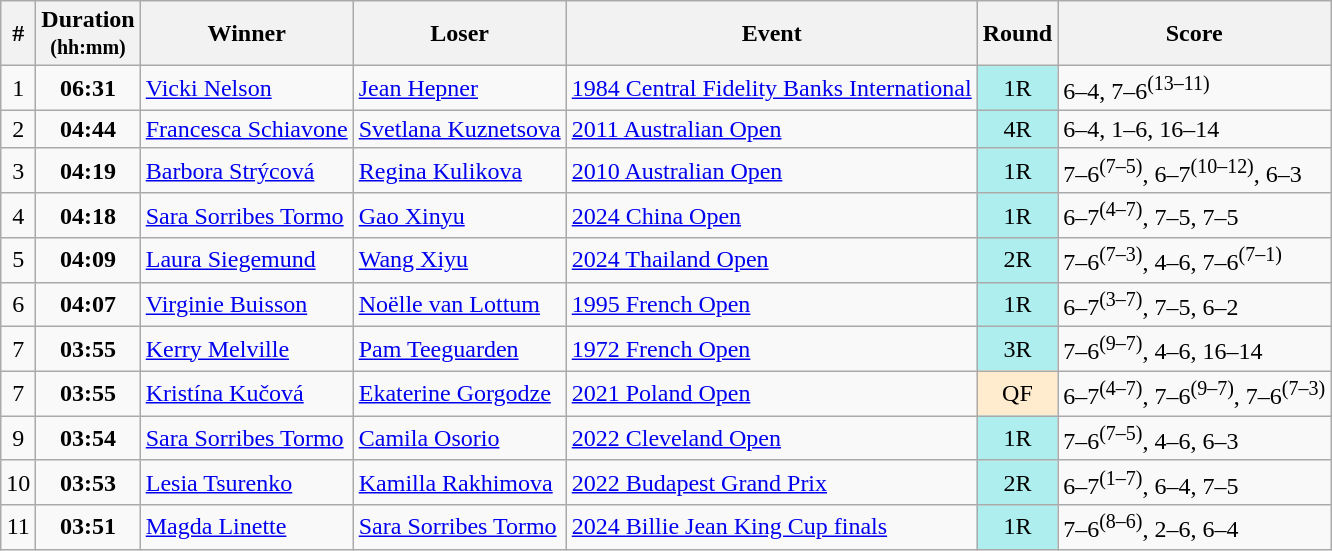<table class="sortable wikitable sticky-header">
<tr>
<th>#</th>
<th>Duration<br><small>(hh:mm)</small></th>
<th>Winner</th>
<th>Loser</th>
<th>Event</th>
<th>Round</th>
<th class="unsortable">Score</th>
</tr>
<tr>
<td style="text-align:center">1</td>
<td style="text-align:center"><strong>06:31</strong></td>
<td> <a href='#'>Vicki Nelson</a></td>
<td> <a href='#'>Jean Hepner</a></td>
<td><a href='#'>1984 Central Fidelity Banks International</a></td>
<td style="background:#afeeee; text-align:center;">1R</td>
<td>6–4, 7–6<sup>(13–11)</sup></td>
</tr>
<tr>
<td style="text-align:center">2</td>
<td style="text-align:center"><strong>04:44</strong></td>
<td> <a href='#'>Francesca Schiavone</a></td>
<td> <a href='#'>Svetlana Kuznetsova</a></td>
<td><a href='#'>2011 Australian Open</a></td>
<td style="background:#afeeee; text-align:center;">4R</td>
<td>6–4, 1–6, 16–14</td>
</tr>
<tr>
<td style="text-align:center">3</td>
<td style="text-align:center"><strong>04:19</strong></td>
<td> <a href='#'>Barbora Strýcová</a></td>
<td> <a href='#'>Regina Kulikova</a></td>
<td><a href='#'>2010 Australian Open</a></td>
<td style="background:#afeeee; text-align:center;">1R</td>
<td>7–6<sup>(7–5)</sup>, 6–7<sup>(10–12)</sup>, 6–3</td>
</tr>
<tr>
<td style="text-align:center">4</td>
<td style="text-align:center"><strong>04:18</strong></td>
<td> <a href='#'>Sara Sorribes Tormo</a></td>
<td> <a href='#'>Gao Xinyu</a></td>
<td><a href='#'>2024 China Open</a></td>
<td style="background:#afeeee; text-align:center;">1R</td>
<td>6–7<sup>(4–7)</sup>, 7–5, 7–5</td>
</tr>
<tr>
<td style="text-align:center">5</td>
<td style="text-align:center"><strong>04:09</strong></td>
<td> <a href='#'>Laura Siegemund</a></td>
<td> <a href='#'>Wang Xiyu</a></td>
<td><a href='#'>2024 Thailand Open</a></td>
<td style="background:#afeeee; text-align:center;">2R</td>
<td>7–6<sup>(7–3)</sup>, 4–6, 7–6<sup>(7–1)</sup></td>
</tr>
<tr>
<td style="text-align:center">6</td>
<td style="text-align:center"><strong>04:07</strong></td>
<td> <a href='#'>Virginie Buisson</a></td>
<td> <a href='#'>Noëlle van Lottum</a></td>
<td><a href='#'>1995 French Open</a></td>
<td style="background:#afeeee; text-align:center;">1R</td>
<td>6–7<sup>(3–7)</sup>, 7–5, 6–2</td>
</tr>
<tr>
<td style="text-align:center">7</td>
<td style="text-align:center"><strong>03:55</strong></td>
<td> <a href='#'>Kerry Melville</a></td>
<td> <a href='#'>Pam Teeguarden</a></td>
<td><a href='#'>1972 French Open</a></td>
<td style="background:#afeeee; text-align:center;">3R</td>
<td>7–6<sup>(9–7)</sup>, 4–6, 16–14</td>
</tr>
<tr>
<td style="text-align:center">7</td>
<td style="text-align:center"><strong>03:55</strong></td>
<td> <a href='#'>Kristína Kučová</a></td>
<td> <a href='#'>Ekaterine Gorgodze</a></td>
<td><a href='#'>2021 Poland Open</a></td>
<td style="background:#ffebcd; text-align:center;">QF</td>
<td>6–7<sup>(4–7)</sup>, 7–6<sup>(9–7)</sup>, 7–6<sup>(7–3)</sup></td>
</tr>
<tr>
<td style="text-align:center">9</td>
<td style="text-align:center"><strong>03:54</strong></td>
<td> <a href='#'>Sara Sorribes Tormo</a></td>
<td> <a href='#'>Camila Osorio</a></td>
<td><a href='#'>2022 Cleveland Open</a></td>
<td style="background:#afeeee; text-align:center;">1R</td>
<td>7–6<sup>(7–5)</sup>, 4–6, 6–3</td>
</tr>
<tr>
<td style="text-align:center">10</td>
<td style="text-align:center"><strong>03:53</strong></td>
<td> <a href='#'>Lesia Tsurenko</a></td>
<td> <a href='#'>Kamilla Rakhimova</a></td>
<td><a href='#'>2022 Budapest Grand Prix</a></td>
<td style="background:#afeeee; text-align:center;">2R</td>
<td>6–7<sup>(1–7)</sup>, 6–4, 7–5</td>
</tr>
<tr>
<td style="text-align:center">11</td>
<td style="text-align:center"><strong>03:51</strong></td>
<td> <a href='#'>Magda Linette</a></td>
<td> <a href='#'>Sara Sorribes Tormo</a></td>
<td><a href='#'>2024 Billie Jean King Cup finals</a></td>
<td style="background:#afeeee; text-align:center;">1R</td>
<td>7–6<sup>(8–6)</sup>, 2–6, 6–4</td>
</tr>
</table>
